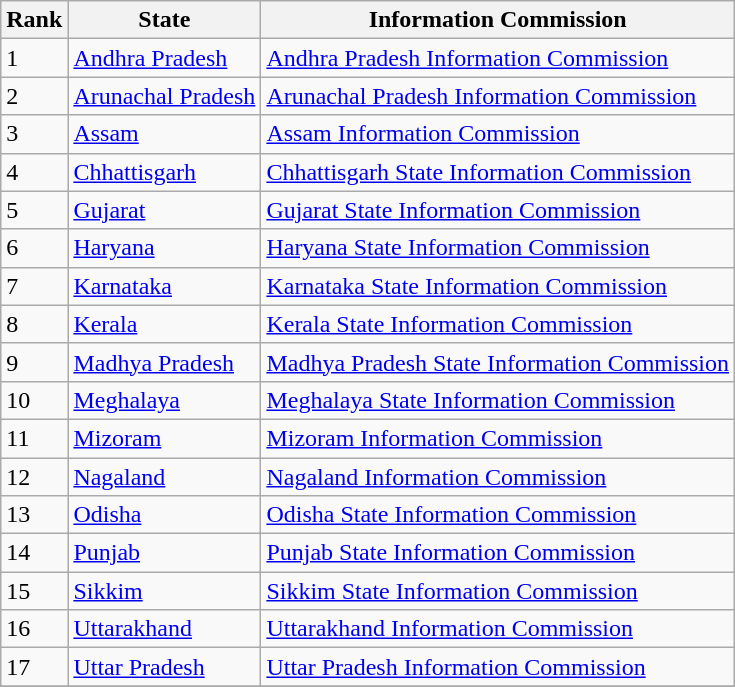<table class="wikitable sortable">
<tr>
<th>Rank</th>
<th>State</th>
<th>Information Commission</th>
</tr>
<tr>
<td>1</td>
<td><a href='#'>Andhra Pradesh</a></td>
<td><a href='#'>Andhra Pradesh Information Commission</a></td>
</tr>
<tr>
<td>2</td>
<td><a href='#'>Arunachal Pradesh</a></td>
<td><a href='#'>Arunachal Pradesh Information Commission</a></td>
</tr>
<tr>
<td>3</td>
<td><a href='#'>Assam</a></td>
<td><a href='#'>Assam Information Commission</a></td>
</tr>
<tr>
<td>4</td>
<td><a href='#'>Chhattisgarh</a></td>
<td><a href='#'>Chhattisgarh State Information Commission</a></td>
</tr>
<tr>
<td>5</td>
<td><a href='#'>Gujarat</a></td>
<td><a href='#'>Gujarat State Information Commission</a></td>
</tr>
<tr>
<td>6</td>
<td><a href='#'>Haryana</a></td>
<td><a href='#'>Haryana State Information Commission</a></td>
</tr>
<tr>
<td>7</td>
<td><a href='#'>Karnataka</a></td>
<td><a href='#'>Karnataka State Information Commission</a></td>
</tr>
<tr>
<td>8</td>
<td><a href='#'>Kerala</a></td>
<td><a href='#'>Kerala State Information Commission</a></td>
</tr>
<tr>
<td>9</td>
<td><a href='#'>Madhya Pradesh</a></td>
<td><a href='#'>Madhya Pradesh State Information Commission</a></td>
</tr>
<tr>
<td>10</td>
<td><a href='#'>Meghalaya</a></td>
<td><a href='#'>Meghalaya State Information Commission</a></td>
</tr>
<tr>
<td>11</td>
<td><a href='#'>Mizoram</a></td>
<td><a href='#'>Mizoram Information Commission</a></td>
</tr>
<tr>
<td>12</td>
<td><a href='#'>Nagaland</a></td>
<td><a href='#'>Nagaland Information Commission</a></td>
</tr>
<tr>
<td>13</td>
<td><a href='#'>Odisha</a></td>
<td><a href='#'>Odisha State Information Commission</a></td>
</tr>
<tr>
<td>14</td>
<td><a href='#'>Punjab</a></td>
<td><a href='#'>Punjab State Information Commission</a></td>
</tr>
<tr>
<td>15</td>
<td><a href='#'>Sikkim</a></td>
<td><a href='#'>Sikkim State Information Commission</a></td>
</tr>
<tr>
<td>16</td>
<td><a href='#'>Uttarakhand</a></td>
<td><a href='#'>Uttarakhand Information Commission</a></td>
</tr>
<tr>
<td>17</td>
<td><a href='#'>Uttar Pradesh</a></td>
<td><a href='#'>Uttar Pradesh Information Commission</a></td>
</tr>
<tr>
</tr>
</table>
